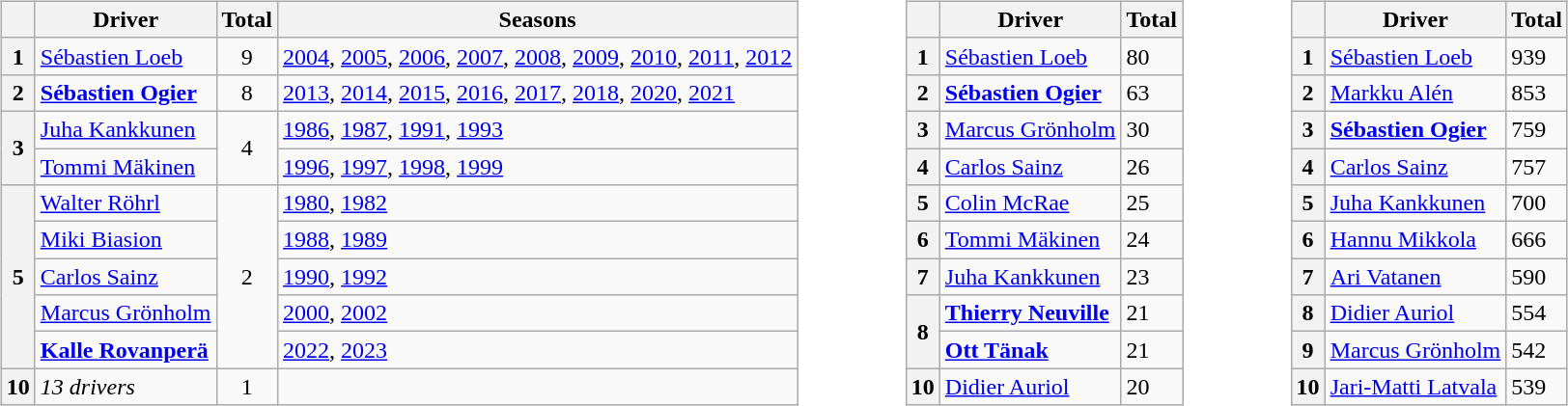<table>
<tr>
<td valign="top"><br><table class="wikitable">
<tr>
<th></th>
<th>Driver</th>
<th>Total</th>
<th>Seasons</th>
</tr>
<tr>
<th>1</th>
<td align="left"> <a href='#'>Sébastien Loeb</a></td>
<td align="center">9</td>
<td><a href='#'>2004</a>, <a href='#'>2005</a>, <a href='#'>2006</a>, <a href='#'>2007</a>, <a href='#'>2008</a>, <a href='#'>2009</a>, <a href='#'>2010</a>, <a href='#'>2011</a>, <a href='#'>2012</a></td>
</tr>
<tr>
<th>2</th>
<td align="left"> <strong><a href='#'>Sébastien Ogier</a></strong></td>
<td align="center">8</td>
<td><a href='#'>2013</a>, <a href='#'>2014</a>, <a href='#'>2015</a>, <a href='#'>2016</a>, <a href='#'>2017</a>, <a href='#'>2018</a>, <a href='#'>2020</a>, <a href='#'>2021</a></td>
</tr>
<tr>
<th rowspan="2">3</th>
<td align="left"> <a href='#'>Juha Kankkunen</a></td>
<td rowspan="2" align="center">4</td>
<td><a href='#'>1986</a>, <a href='#'>1987</a>, <a href='#'>1991</a>, <a href='#'>1993</a></td>
</tr>
<tr>
<td align="left"> <a href='#'>Tommi Mäkinen</a></td>
<td><a href='#'>1996</a>, <a href='#'>1997</a>, <a href='#'>1998</a>, <a href='#'>1999</a></td>
</tr>
<tr>
<th rowspan="5">5</th>
<td align="left"> <a href='#'>Walter Röhrl</a></td>
<td rowspan="5" align="center">2</td>
<td><a href='#'>1980</a>, <a href='#'>1982</a></td>
</tr>
<tr>
<td align="left"> <a href='#'>Miki Biasion</a></td>
<td><a href='#'>1988</a>, <a href='#'>1989</a></td>
</tr>
<tr>
<td align="left"> <a href='#'>Carlos Sainz</a></td>
<td><a href='#'>1990</a>, <a href='#'>1992</a></td>
</tr>
<tr>
<td align="left"> <a href='#'>Marcus Grönholm</a></td>
<td><a href='#'>2000</a>, <a href='#'>2002</a></td>
</tr>
<tr>
<td align="left"> <strong><a href='#'>Kalle Rovanperä</a></strong></td>
<td><a href='#'>2022</a>, <a href='#'>2023</a></td>
</tr>
<tr>
<th>10</th>
<td align="left"> <em>13 drivers</em></td>
<td align="center">1</td>
<td></td>
</tr>
</table>
</td>
<td width="50"> </td>
<td valign="top"><br><table class="wikitable">
<tr>
<th></th>
<th>Driver</th>
<th>Total</th>
</tr>
<tr>
<th>1</th>
<td align="left"> <a href='#'>Sébastien Loeb</a></td>
<td>80</td>
</tr>
<tr>
<th>2</th>
<td align="left"> <strong><a href='#'>Sébastien Ogier</a></strong></td>
<td>63</td>
</tr>
<tr>
<th>3</th>
<td align="left"> <a href='#'>Marcus Grönholm</a></td>
<td>30</td>
</tr>
<tr>
<th>4</th>
<td align="left"> <a href='#'>Carlos Sainz</a></td>
<td>26</td>
</tr>
<tr>
<th>5</th>
<td align="left"> <a href='#'>Colin McRae</a></td>
<td>25</td>
</tr>
<tr>
<th>6</th>
<td align="left"> <a href='#'>Tommi Mäkinen</a></td>
<td>24</td>
</tr>
<tr>
<th>7</th>
<td align="left"> <a href='#'>Juha Kankkunen</a></td>
<td>23</td>
</tr>
<tr>
<th rowspan="2">8</th>
<td align="left"> <strong><a href='#'>Thierry Neuville</a></strong></td>
<td>21</td>
</tr>
<tr>
<td align="left"> <strong><a href='#'>Ott Tänak</a></strong></td>
<td>21</td>
</tr>
<tr>
<th>10</th>
<td> <a href='#'>Didier Auriol</a></td>
<td>20</td>
</tr>
</table>
</td>
<td width="50"> </td>
<td valign="top"><br><table class="wikitable">
<tr>
<th></th>
<th>Driver</th>
<th>Total</th>
</tr>
<tr>
<th>1</th>
<td align="left"> <a href='#'>Sébastien Loeb</a></td>
<td>939</td>
</tr>
<tr>
<th>2</th>
<td align="left"> <a href='#'>Markku Alén</a></td>
<td>853</td>
</tr>
<tr>
<th>3</th>
<td align="left"> <strong><a href='#'>Sébastien Ogier</a></strong></td>
<td>759</td>
</tr>
<tr>
<th>4</th>
<td align="left"> <a href='#'>Carlos Sainz</a></td>
<td>757</td>
</tr>
<tr>
<th>5</th>
<td align="left"> <a href='#'>Juha Kankkunen</a></td>
<td>700</td>
</tr>
<tr>
<th>6</th>
<td align="left"> <a href='#'>Hannu Mikkola</a></td>
<td>666</td>
</tr>
<tr>
<th>7</th>
<td align="left"> <a href='#'>Ari Vatanen</a></td>
<td>590</td>
</tr>
<tr>
<th>8</th>
<td align="left"> <a href='#'>Didier Auriol</a></td>
<td>554</td>
</tr>
<tr>
<th>9</th>
<td align="left"> <a href='#'>Marcus Grönholm</a></td>
<td>542</td>
</tr>
<tr>
<th>10</th>
<td align="left"> <a href='#'>Jari-Matti Latvala</a></td>
<td>539</td>
</tr>
</table>
</td>
</tr>
</table>
